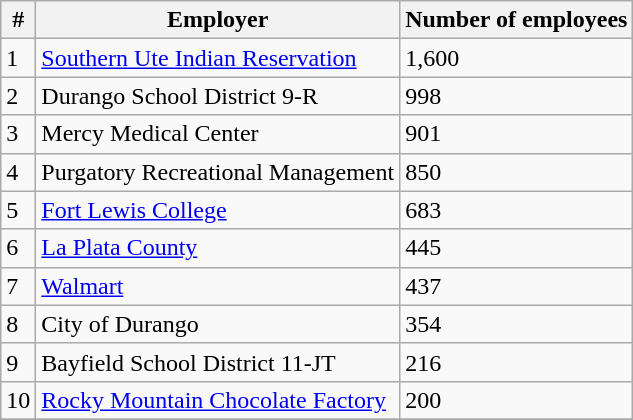<table class="wikitable sortable">
<tr>
<th>#</th>
<th>Employer</th>
<th>Number of employees</th>
</tr>
<tr>
<td>1</td>
<td><a href='#'>Southern Ute Indian Reservation</a></td>
<td>1,600</td>
</tr>
<tr>
<td>2</td>
<td>Durango School District 9-R</td>
<td>998</td>
</tr>
<tr>
<td>3</td>
<td>Mercy Medical Center</td>
<td>901</td>
</tr>
<tr>
<td>4</td>
<td>Purgatory Recreational Management</td>
<td>850</td>
</tr>
<tr>
<td>5</td>
<td><a href='#'>Fort Lewis College</a></td>
<td>683</td>
</tr>
<tr>
<td>6</td>
<td><a href='#'>La Plata County</a></td>
<td>445</td>
</tr>
<tr>
<td>7</td>
<td><a href='#'>Walmart</a></td>
<td>437</td>
</tr>
<tr>
<td>8</td>
<td>City of Durango</td>
<td>354</td>
</tr>
<tr>
<td>9</td>
<td>Bayfield School District 11-JT</td>
<td>216</td>
</tr>
<tr>
<td>10</td>
<td><a href='#'>Rocky Mountain Chocolate Factory</a></td>
<td>200</td>
</tr>
<tr>
</tr>
</table>
